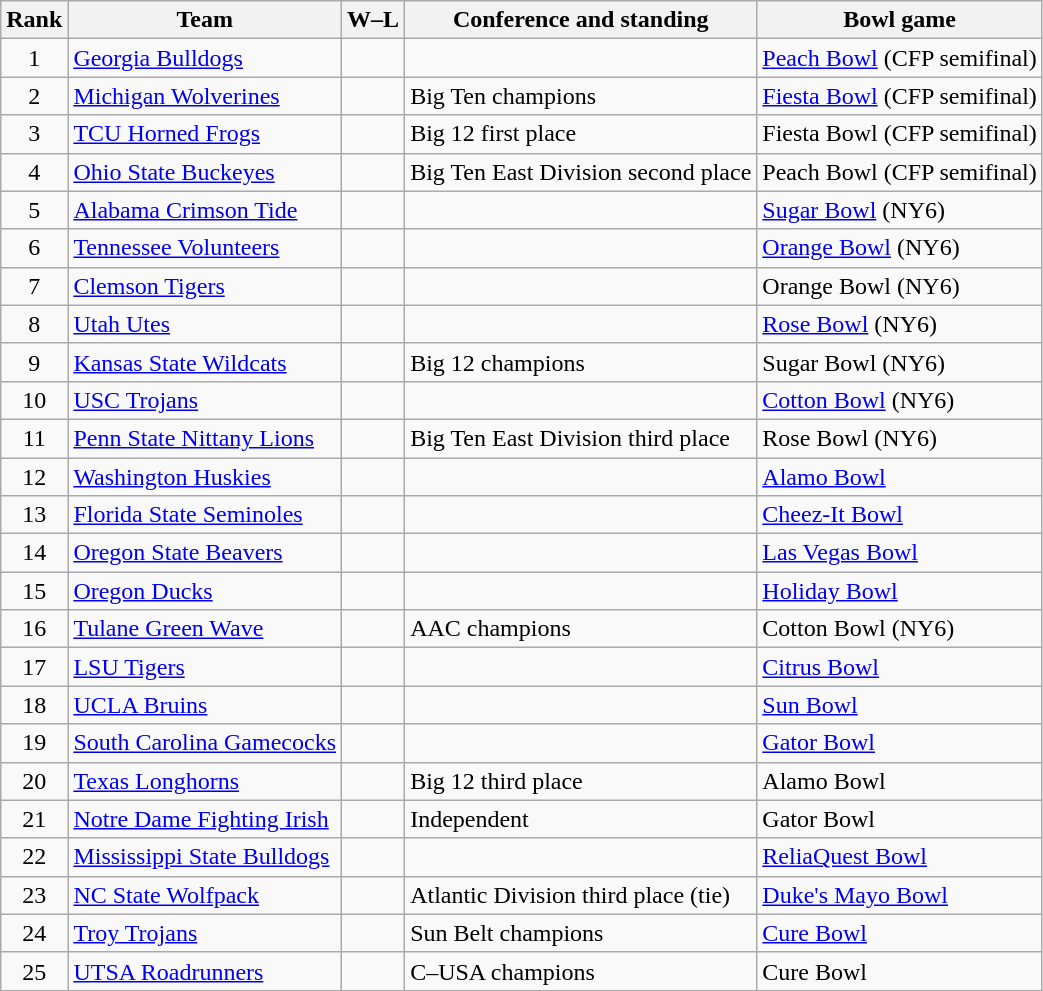<table class="wikitable sortable">
<tr>
<th>Rank</th>
<th>Team</th>
<th>W–L</th>
<th>Conference and standing</th>
<th>Bowl game</th>
</tr>
<tr>
<td align=center>1</td>
<td><a href='#'>Georgia Bulldogs</a></td>
<td align=center></td>
<td></td>
<td><a href='#'>Peach Bowl</a> (CFP semifinal)</td>
</tr>
<tr>
<td align=center>2</td>
<td><a href='#'>Michigan Wolverines</a></td>
<td align=center></td>
<td>Big Ten champions</td>
<td><a href='#'>Fiesta Bowl</a> (CFP semifinal)</td>
</tr>
<tr>
<td align=center>3</td>
<td><a href='#'>TCU Horned Frogs</a></td>
<td align=center></td>
<td>Big 12 first place</td>
<td>Fiesta Bowl (CFP semifinal)</td>
</tr>
<tr>
<td align=center>4</td>
<td><a href='#'>Ohio State Buckeyes</a></td>
<td align=center></td>
<td>Big Ten East Division second place</td>
<td>Peach Bowl (CFP semifinal)</td>
</tr>
<tr>
<td align=center>5</td>
<td><a href='#'>Alabama Crimson Tide</a></td>
<td align=center></td>
<td></td>
<td><a href='#'>Sugar Bowl</a> (NY6)</td>
</tr>
<tr>
<td align=center>6</td>
<td><a href='#'>Tennessee Volunteers</a></td>
<td align=center></td>
<td></td>
<td><a href='#'>Orange Bowl</a> (NY6)</td>
</tr>
<tr>
<td align=center>7</td>
<td><a href='#'>Clemson Tigers</a></td>
<td align=center></td>
<td></td>
<td>Orange Bowl (NY6)</td>
</tr>
<tr>
<td align=center>8</td>
<td><a href='#'>Utah Utes</a></td>
<td align=center></td>
<td></td>
<td><a href='#'>Rose Bowl</a> (NY6)</td>
</tr>
<tr>
<td align=center>9</td>
<td><a href='#'>Kansas State Wildcats</a></td>
<td align=center></td>
<td>Big 12 champions</td>
<td>Sugar Bowl (NY6)</td>
</tr>
<tr>
<td align=center>10</td>
<td><a href='#'>USC Trojans</a></td>
<td align=center></td>
<td></td>
<td><a href='#'>Cotton Bowl</a> (NY6)</td>
</tr>
<tr>
<td align=center>11</td>
<td><a href='#'>Penn State Nittany Lions</a></td>
<td align=center></td>
<td>Big Ten East Division third place</td>
<td>Rose Bowl (NY6)</td>
</tr>
<tr>
<td align=center>12</td>
<td><a href='#'>Washington Huskies</a></td>
<td align=center></td>
<td></td>
<td><a href='#'>Alamo Bowl</a></td>
</tr>
<tr>
<td align=center>13</td>
<td><a href='#'>Florida State Seminoles</a></td>
<td align=center></td>
<td></td>
<td><a href='#'>Cheez-It Bowl</a></td>
</tr>
<tr>
<td align=center>14</td>
<td><a href='#'>Oregon State Beavers</a></td>
<td align=center></td>
<td></td>
<td><a href='#'>Las Vegas Bowl</a></td>
</tr>
<tr>
<td align=center>15</td>
<td><a href='#'>Oregon Ducks</a></td>
<td align=center></td>
<td></td>
<td><a href='#'>Holiday Bowl</a></td>
</tr>
<tr>
<td align=center>16</td>
<td><a href='#'>Tulane Green Wave</a></td>
<td align=center></td>
<td>AAC champions</td>
<td>Cotton Bowl (NY6)</td>
</tr>
<tr>
<td align=center>17</td>
<td><a href='#'>LSU Tigers</a></td>
<td align=center></td>
<td></td>
<td><a href='#'>Citrus Bowl</a></td>
</tr>
<tr>
<td align=center>18</td>
<td><a href='#'>UCLA Bruins</a></td>
<td align=center></td>
<td></td>
<td><a href='#'>Sun Bowl</a></td>
</tr>
<tr>
<td align=center>19</td>
<td><a href='#'>South Carolina Gamecocks</a></td>
<td align=center></td>
<td></td>
<td><a href='#'>Gator Bowl</a></td>
</tr>
<tr>
<td align=center>20</td>
<td><a href='#'>Texas Longhorns</a></td>
<td align=center></td>
<td>Big 12 third place</td>
<td>Alamo Bowl</td>
</tr>
<tr>
<td align=center>21</td>
<td><a href='#'>Notre Dame Fighting Irish</a></td>
<td align=center></td>
<td>Independent</td>
<td>Gator Bowl</td>
</tr>
<tr>
<td align=center>22</td>
<td><a href='#'>Mississippi State Bulldogs</a></td>
<td align=center></td>
<td></td>
<td><a href='#'>ReliaQuest Bowl</a></td>
</tr>
<tr>
<td align=center>23</td>
<td><a href='#'>NC State Wolfpack</a></td>
<td align=center></td>
<td> Atlantic Division third place (tie)</td>
<td><a href='#'>Duke's Mayo Bowl</a></td>
</tr>
<tr>
<td align=center>24</td>
<td><a href='#'>Troy Trojans</a></td>
<td align=center></td>
<td>Sun Belt champions</td>
<td><a href='#'>Cure Bowl</a></td>
</tr>
<tr>
<td align=center>25</td>
<td><a href='#'>UTSA Roadrunners</a></td>
<td align=center></td>
<td>C–USA champions</td>
<td>Cure Bowl</td>
</tr>
</table>
